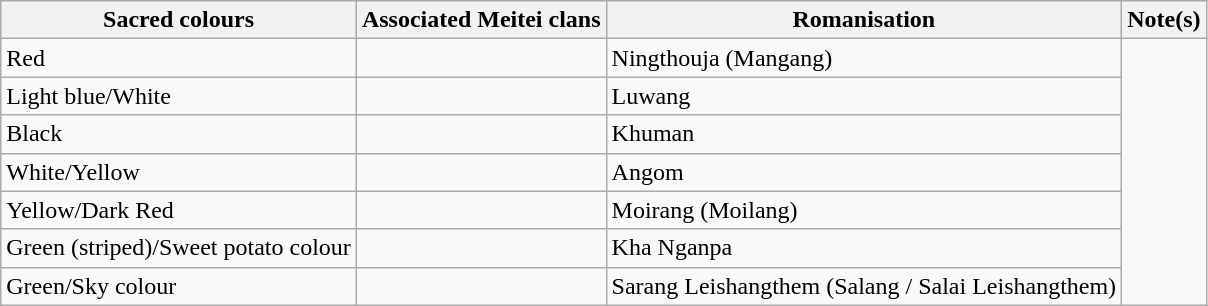<table class="wikitable sortable">
<tr>
<th>Sacred colours</th>
<th>Associated Meitei clans</th>
<th>Romanisation</th>
<th>Note(s)</th>
</tr>
<tr>
<td>Red</td>
<td></td>
<td>Ningthouja (Mangang)</td>
<td rowspan="7"></td>
</tr>
<tr>
<td>Light blue/White</td>
<td></td>
<td>Luwang</td>
</tr>
<tr>
<td>Black</td>
<td></td>
<td>Khuman</td>
</tr>
<tr>
<td>White/Yellow</td>
<td></td>
<td>Angom</td>
</tr>
<tr>
<td>Yellow/Dark Red</td>
<td></td>
<td>Moirang (Moilang)</td>
</tr>
<tr>
<td>Green (striped)/Sweet potato colour</td>
<td></td>
<td>Kha Nganpa</td>
</tr>
<tr>
<td>Green/Sky colour</td>
<td></td>
<td>Sarang Leishangthem (Salang / Salai Leishangthem)</td>
</tr>
</table>
